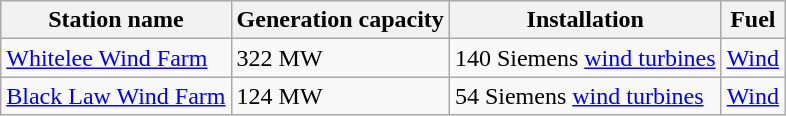<table class= wikitable>
<tr>
<th>Station name</th>
<th>Generation capacity</th>
<th>Installation</th>
<th>Fuel</th>
</tr>
<tr>
<td><a href='#'>Whitelee Wind Farm</a></td>
<td>322 MW</td>
<td>140 Siemens <a href='#'>wind turbines</a></td>
<td><a href='#'>Wind</a></td>
</tr>
<tr>
<td><a href='#'>Black Law Wind Farm</a></td>
<td>124 MW</td>
<td>54 Siemens <a href='#'>wind turbines</a></td>
<td><a href='#'>Wind</a></td>
</tr>
</table>
